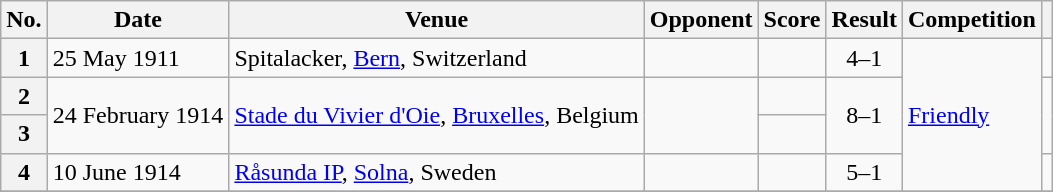<table class="wikitable plainrowheaders sortable">
<tr>
<th scope=col>No.</th>
<th scope=col>Date</th>
<th scope=col>Venue</th>
<th scope=col>Opponent</th>
<th scope=col>Score</th>
<th scope=col>Result</th>
<th scope=col>Competition</th>
<th scope=col class=unsortable></th>
</tr>
<tr>
<th scope=row>1</th>
<td>25 May 1911</td>
<td>Spitalacker, <a href='#'>Bern</a>, Switzerland</td>
<td></td>
<td></td>
<td style="text-align:center;">4–1</td>
<td rowspan=4><a href='#'>Friendly</a></td>
<td></td>
</tr>
<tr>
<th scope=row>2</th>
<td rowspan=2>24 February 1914</td>
<td rowspan=2><a href='#'>Stade du Vivier d'Oie</a>, <a href='#'>Bruxelles</a>, Belgium</td>
<td rowspan=2></td>
<td></td>
<td rowspan=2 style="text-align:center;">8–1</td>
<td rowspan=2></td>
</tr>
<tr>
<th scope=row>3</th>
<td></td>
</tr>
<tr>
<th scope=row>4</th>
<td>10 June 1914</td>
<td><a href='#'>Råsunda IP</a>, <a href='#'>Solna</a>, Sweden</td>
<td></td>
<td></td>
<td style="text-align:center;">5–1</td>
<td></td>
</tr>
<tr>
</tr>
</table>
